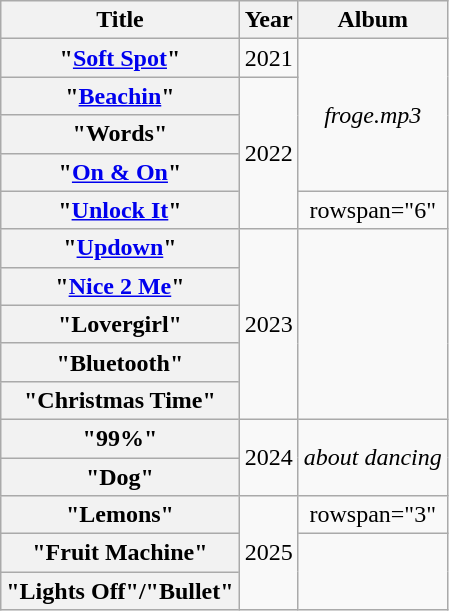<table class="wikitable plainrowheaders" style="text-align:center;">
<tr>
<th scope="col">Title</th>
<th scope="col">Year</th>
<th scope="col">Album</th>
</tr>
<tr>
<th scope="row">"<a href='#'>Soft Spot</a>"</th>
<td>2021</td>
<td rowspan="4"><em>froge.mp3</em></td>
</tr>
<tr>
<th scope="row">"<a href='#'>Beachin</a>"</th>
<td rowspan="4">2022</td>
</tr>
<tr>
<th scope="row">"Words"</th>
</tr>
<tr>
<th scope="row">"<a href='#'>On & On</a>"</th>
</tr>
<tr>
<th scope="row">"<a href='#'>Unlock It</a>"</th>
<td>rowspan="6" </td>
</tr>
<tr>
<th scope="row">"<a href='#'>Updown</a>"</th>
<td rowspan="5">2023</td>
</tr>
<tr>
<th scope="row">"<a href='#'>Nice 2 Me</a>"</th>
</tr>
<tr>
<th scope="row">"Lovergirl"</th>
</tr>
<tr>
<th scope="row">"Bluetooth"</th>
</tr>
<tr>
<th scope="row">"Christmas Time"</th>
</tr>
<tr>
<th scope="row">"99%"</th>
<td rowspan="2">2024</td>
<td rowspan="2"><em>about dancing</em></td>
</tr>
<tr>
<th scope="row">"Dog"</th>
</tr>
<tr>
<th scope="row">"Lemons"</th>
<td rowspan="3">2025</td>
<td>rowspan="3" </td>
</tr>
<tr>
<th scope="row">"Fruit Machine"</th>
</tr>
<tr>
<th scope="row">"Lights Off"/"Bullet"</th>
</tr>
</table>
